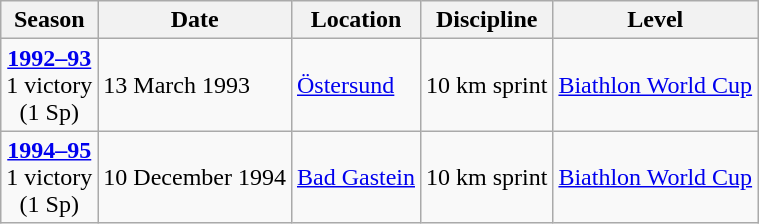<table class="wikitable">
<tr>
<th>Season</th>
<th>Date</th>
<th>Location</th>
<th>Discipline</th>
<th>Level</th>
</tr>
<tr>
<td rowspan="1" style="text-align:center;"><strong><a href='#'>1992–93</a></strong> <br> 1 victory <br> (1 Sp)</td>
<td>13 March 1993</td>
<td> <a href='#'>Östersund</a></td>
<td>10 km sprint</td>
<td><a href='#'>Biathlon World Cup</a></td>
</tr>
<tr>
<td rowspan="1" style="text-align:center;"><strong><a href='#'>1994–95</a></strong> <br> 1 victory <br> (1 Sp)</td>
<td>10 December 1994</td>
<td> <a href='#'>Bad Gastein</a></td>
<td>10 km sprint</td>
<td><a href='#'>Biathlon World Cup</a></td>
</tr>
</table>
